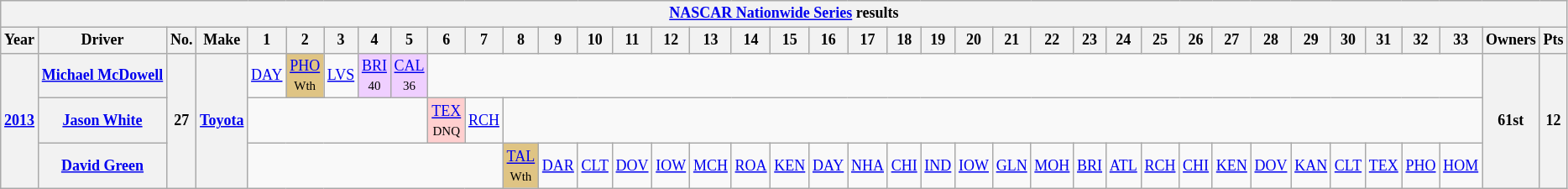<table class="wikitable" style="text-align:center; font-size:75%">
<tr>
<th colspan=45><a href='#'>NASCAR Nationwide Series</a> results</th>
</tr>
<tr>
<th>Year</th>
<th>Driver</th>
<th>No.</th>
<th>Make</th>
<th>1</th>
<th>2</th>
<th>3</th>
<th>4</th>
<th>5</th>
<th>6</th>
<th>7</th>
<th>8</th>
<th>9</th>
<th>10</th>
<th>11</th>
<th>12</th>
<th>13</th>
<th>14</th>
<th>15</th>
<th>16</th>
<th>17</th>
<th>18</th>
<th>19</th>
<th>20</th>
<th>21</th>
<th>22</th>
<th>23</th>
<th>24</th>
<th>25</th>
<th>26</th>
<th>27</th>
<th>28</th>
<th>29</th>
<th>30</th>
<th>31</th>
<th>32</th>
<th>33</th>
<th>Owners</th>
<th>Pts</th>
</tr>
<tr>
<th rowspan=3><a href='#'>2013</a></th>
<th><a href='#'>Michael McDowell</a></th>
<th rowspan=3>27</th>
<th rowspan=3><a href='#'>Toyota</a></th>
<td><a href='#'>DAY</a></td>
<td style="background:#DFC484;"><a href='#'>PHO</a><br><small>Wth</small></td>
<td><a href='#'>LVS</a></td>
<td style="background:#EFCFFF;"><a href='#'>BRI</a><br><small>40</small></td>
<td style="background:#EFCFFF;"><a href='#'>CAL</a><br><small>36</small></td>
<td colspan=28></td>
<th rowspan=3>61st</th>
<th rowspan=3>12</th>
</tr>
<tr>
<th><a href='#'>Jason White</a></th>
<td colspan=5></td>
<td style="background:#FFCFCF;"><a href='#'>TEX</a><br><small>DNQ</small></td>
<td><a href='#'>RCH</a></td>
<td colspan=26></td>
</tr>
<tr>
<th><a href='#'>David Green</a></th>
<td colspan=7></td>
<td style="background:#DFC484;"><a href='#'>TAL</a><br><small>Wth</small></td>
<td><a href='#'>DAR</a></td>
<td><a href='#'>CLT</a></td>
<td><a href='#'>DOV</a></td>
<td><a href='#'>IOW</a></td>
<td><a href='#'>MCH</a></td>
<td><a href='#'>ROA</a></td>
<td><a href='#'>KEN</a></td>
<td><a href='#'>DAY</a></td>
<td><a href='#'>NHA</a></td>
<td><a href='#'>CHI</a></td>
<td><a href='#'>IND</a></td>
<td><a href='#'>IOW</a></td>
<td><a href='#'>GLN</a></td>
<td><a href='#'>MOH</a></td>
<td><a href='#'>BRI</a></td>
<td><a href='#'>ATL</a></td>
<td><a href='#'>RCH</a></td>
<td><a href='#'>CHI</a></td>
<td><a href='#'>KEN</a></td>
<td><a href='#'>DOV</a></td>
<td><a href='#'>KAN</a></td>
<td><a href='#'>CLT</a></td>
<td><a href='#'>TEX</a></td>
<td><a href='#'>PHO</a></td>
<td><a href='#'>HOM</a></td>
</tr>
</table>
